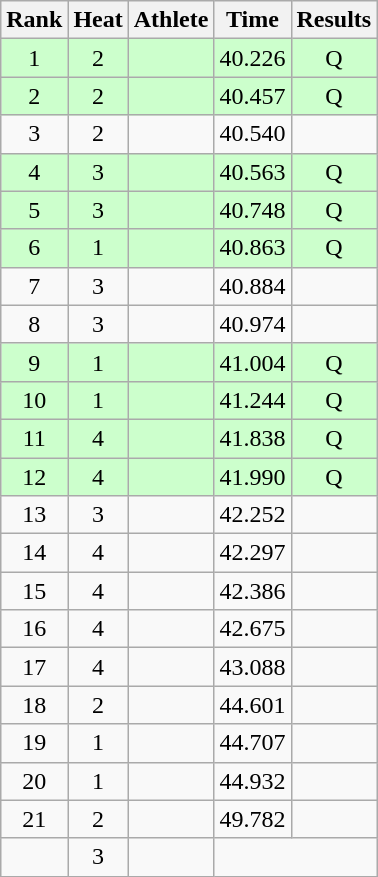<table class="wikitable sortable" style="text-align:center">
<tr>
<th>Rank</th>
<th>Heat</th>
<th>Athlete</th>
<th>Time</th>
<th>Results</th>
</tr>
<tr bgcolor="#ccffcc">
<td>1</td>
<td>2</td>
<td align="left"></td>
<td>40.226</td>
<td>Q</td>
</tr>
<tr bgcolor="#ccffcc">
<td>2</td>
<td>2</td>
<td align="left"></td>
<td>40.457</td>
<td>Q</td>
</tr>
<tr>
<td>3</td>
<td>2</td>
<td align="left"></td>
<td>40.540</td>
<td></td>
</tr>
<tr bgcolor="#ccffcc">
<td>4</td>
<td>3</td>
<td align="left"></td>
<td>40.563</td>
<td>Q</td>
</tr>
<tr bgcolor="#ccffcc">
<td>5</td>
<td>3</td>
<td align="left"></td>
<td>40.748</td>
<td>Q</td>
</tr>
<tr bgcolor="#ccffcc">
<td>6</td>
<td>1</td>
<td align="left"></td>
<td>40.863</td>
<td>Q</td>
</tr>
<tr>
<td>7</td>
<td>3</td>
<td align="left"></td>
<td>40.884</td>
<td></td>
</tr>
<tr>
<td>8</td>
<td>3</td>
<td align="left"></td>
<td>40.974</td>
<td></td>
</tr>
<tr bgcolor="#ccffcc">
<td>9</td>
<td>1</td>
<td align="left"></td>
<td>41.004</td>
<td>Q</td>
</tr>
<tr bgcolor="#ccffcc">
<td>10</td>
<td>1</td>
<td align="left"></td>
<td>41.244</td>
<td>Q</td>
</tr>
<tr bgcolor="#ccffcc">
<td>11</td>
<td>4</td>
<td align="left"></td>
<td>41.838</td>
<td>Q</td>
</tr>
<tr bgcolor="#ccffcc">
<td>12</td>
<td>4</td>
<td align="left"></td>
<td>41.990</td>
<td>Q</td>
</tr>
<tr>
<td>13</td>
<td>3</td>
<td align="left"></td>
<td>42.252</td>
<td></td>
</tr>
<tr>
<td>14</td>
<td>4</td>
<td align="left"></td>
<td>42.297</td>
<td></td>
</tr>
<tr>
<td>15</td>
<td>4</td>
<td align="left"></td>
<td>42.386</td>
<td></td>
</tr>
<tr>
<td>16</td>
<td>4</td>
<td align="left"></td>
<td>42.675</td>
<td></td>
</tr>
<tr>
<td>17</td>
<td>4</td>
<td align="left"></td>
<td>43.088</td>
<td></td>
</tr>
<tr>
<td>18</td>
<td>2</td>
<td align="left"></td>
<td>44.601</td>
<td></td>
</tr>
<tr>
<td>19</td>
<td>1</td>
<td align="left"></td>
<td>44.707</td>
<td></td>
</tr>
<tr>
<td>20</td>
<td>1</td>
<td align="left"></td>
<td>44.932</td>
<td></td>
</tr>
<tr>
<td>21</td>
<td>2</td>
<td align="left"></td>
<td>49.782</td>
<td></td>
</tr>
<tr>
<td></td>
<td>3</td>
<td align="left"></td>
<td colspan="2"></td>
</tr>
</table>
